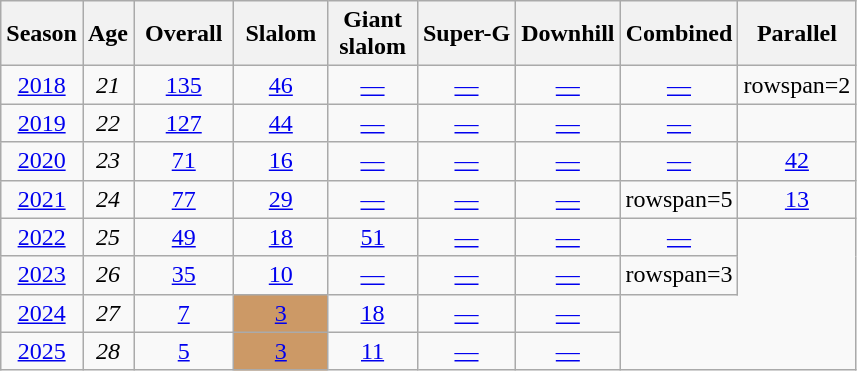<table class=wikitable style="text-align:center">
<tr>
<th>Season</th>
<th>Age</th>
<th> Overall </th>
<th> Slalom </th>
<th>Giant<br> slalom </th>
<th>Super-G</th>
<th>Downhill</th>
<th>Combined</th>
<th>Parallel</th>
</tr>
<tr>
<td><a href='#'>2018</a></td>
<td><em>21</em></td>
<td><a href='#'>135</a></td>
<td><a href='#'>46</a></td>
<td><a href='#'>—</a></td>
<td><a href='#'>—</a></td>
<td><a href='#'>—</a></td>
<td><a href='#'>—</a></td>
<td>rowspan=2 </td>
</tr>
<tr>
<td><a href='#'>2019</a></td>
<td><em>22</em></td>
<td><a href='#'>127</a></td>
<td><a href='#'>44</a></td>
<td><a href='#'>—</a></td>
<td><a href='#'>—</a></td>
<td><a href='#'>—</a></td>
<td><a href='#'>—</a></td>
</tr>
<tr>
<td><a href='#'>2020</a></td>
<td><em>23</em></td>
<td><a href='#'>71</a></td>
<td><a href='#'>16</a></td>
<td><a href='#'>—</a></td>
<td><a href='#'>—</a></td>
<td><a href='#'>—</a></td>
<td><a href='#'>—</a></td>
<td><a href='#'>42</a></td>
</tr>
<tr>
<td><a href='#'>2021</a></td>
<td><em>24</em></td>
<td><a href='#'>77</a></td>
<td><a href='#'>29</a></td>
<td><a href='#'>—</a></td>
<td><a href='#'>—</a></td>
<td><a href='#'>—</a></td>
<td>rowspan=5 </td>
<td><a href='#'>13</a></td>
</tr>
<tr>
<td><a href='#'>2022</a></td>
<td><em>25</em></td>
<td><a href='#'>49</a></td>
<td><a href='#'>18</a></td>
<td><a href='#'>51</a></td>
<td><a href='#'>—</a></td>
<td><a href='#'>—</a></td>
<td><a href='#'>—</a></td>
</tr>
<tr>
<td><a href='#'>2023</a></td>
<td><em>26</em></td>
<td><a href='#'>35</a></td>
<td><a href='#'>10</a></td>
<td><a href='#'>—</a></td>
<td><a href='#'>—</a></td>
<td><a href='#'>—</a></td>
<td>rowspan=3 </td>
</tr>
<tr>
<td><a href='#'>2024</a></td>
<td><em>27</em></td>
<td><a href='#'>7</a></td>
<td style="background:#c96;"><a href='#'>3</a></td>
<td><a href='#'>18</a></td>
<td><a href='#'>—</a></td>
<td><a href='#'>—</a></td>
</tr>
<tr>
<td><a href='#'>2025</a></td>
<td><em>28</em></td>
<td><a href='#'>5</a></td>
<td style="background:#c96;"><a href='#'>3</a></td>
<td><a href='#'>11</a></td>
<td><a href='#'>—</a></td>
<td><a href='#'>—</a></td>
</tr>
</table>
